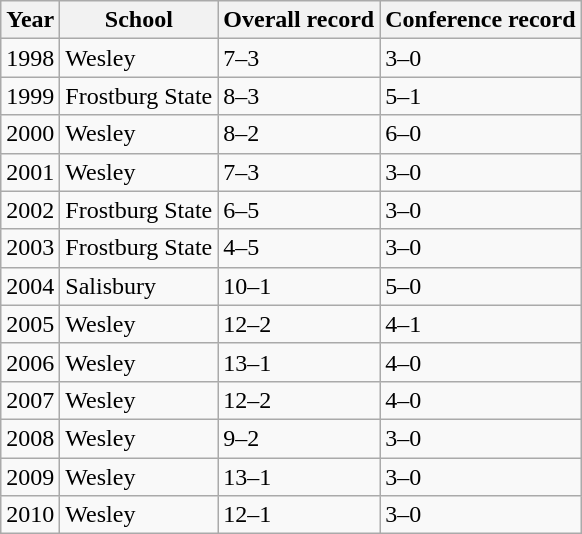<table class="wikitable">
<tr>
<th>Year</th>
<th>School</th>
<th>Overall record</th>
<th>Conference record</th>
</tr>
<tr>
<td>1998</td>
<td>Wesley</td>
<td>7–3</td>
<td>3–0</td>
</tr>
<tr>
<td>1999</td>
<td>Frostburg State</td>
<td>8–3</td>
<td>5–1</td>
</tr>
<tr>
<td>2000</td>
<td>Wesley</td>
<td>8–2</td>
<td>6–0</td>
</tr>
<tr>
<td>2001</td>
<td>Wesley</td>
<td>7–3</td>
<td>3–0</td>
</tr>
<tr>
<td>2002</td>
<td>Frostburg State</td>
<td>6–5</td>
<td>3–0</td>
</tr>
<tr>
<td>2003</td>
<td>Frostburg State</td>
<td>4–5</td>
<td>3–0</td>
</tr>
<tr>
<td>2004</td>
<td>Salisbury</td>
<td>10–1</td>
<td>5–0</td>
</tr>
<tr>
<td>2005</td>
<td>Wesley</td>
<td>12–2</td>
<td>4–1</td>
</tr>
<tr>
<td>2006</td>
<td>Wesley</td>
<td>13–1</td>
<td>4–0</td>
</tr>
<tr>
<td>2007</td>
<td>Wesley</td>
<td>12–2</td>
<td>4–0</td>
</tr>
<tr>
<td>2008</td>
<td>Wesley</td>
<td>9–2</td>
<td>3–0</td>
</tr>
<tr>
<td>2009</td>
<td>Wesley</td>
<td>13–1</td>
<td>3–0</td>
</tr>
<tr>
<td>2010</td>
<td>Wesley</td>
<td>12–1</td>
<td>3–0</td>
</tr>
</table>
